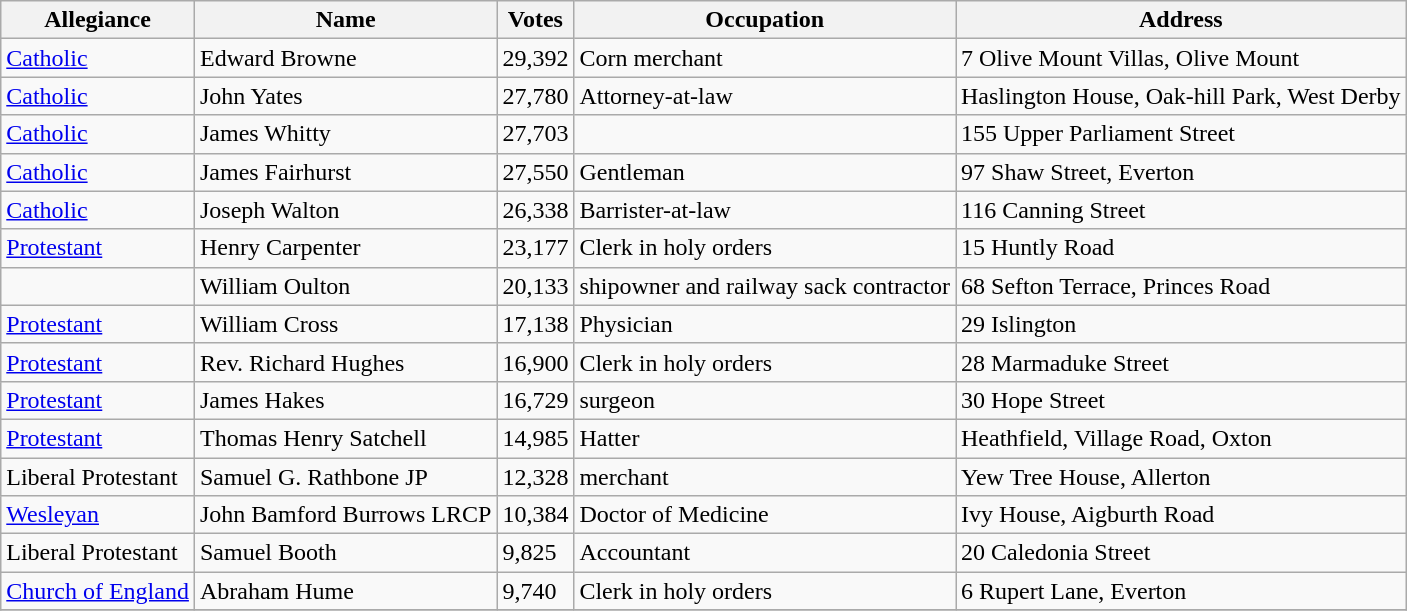<table class="wikitable">
<tr>
<th>Allegiance</th>
<th>Name</th>
<th>Votes</th>
<th>Occupation</th>
<th>Address</th>
</tr>
<tr>
<td><a href='#'>Catholic</a></td>
<td>Edward Browne</td>
<td>29,392</td>
<td>Corn merchant</td>
<td>7 Olive Mount Villas, Olive Mount</td>
</tr>
<tr>
<td><a href='#'>Catholic</a></td>
<td>John Yates</td>
<td>27,780</td>
<td>Attorney-at-law</td>
<td>Haslington House, Oak-hill Park, West Derby</td>
</tr>
<tr>
<td><a href='#'>Catholic</a></td>
<td>James Whitty</td>
<td>27,703</td>
<td></td>
<td>155 Upper Parliament Street</td>
</tr>
<tr>
<td><a href='#'>Catholic</a></td>
<td>James Fairhurst</td>
<td>27,550</td>
<td>Gentleman</td>
<td>97 Shaw Street, Everton</td>
</tr>
<tr>
<td><a href='#'>Catholic</a></td>
<td>Joseph Walton</td>
<td>26,338</td>
<td>Barrister-at-law</td>
<td>116 Canning Street</td>
</tr>
<tr>
<td><a href='#'>Protestant</a></td>
<td>Henry Carpenter</td>
<td>23,177</td>
<td>Clerk in holy orders</td>
<td>15 Huntly Road</td>
</tr>
<tr>
<td></td>
<td>William Oulton</td>
<td>20,133</td>
<td>shipowner and railway sack contractor</td>
<td>68 Sefton Terrace, Princes Road</td>
</tr>
<tr>
<td><a href='#'>Protestant</a></td>
<td>William Cross</td>
<td>17,138</td>
<td>Physician</td>
<td>29 Islington</td>
</tr>
<tr>
<td><a href='#'>Protestant</a></td>
<td>Rev. Richard Hughes</td>
<td>16,900</td>
<td>Clerk in holy orders</td>
<td>28 Marmaduke Street</td>
</tr>
<tr>
<td><a href='#'>Protestant</a></td>
<td>James Hakes</td>
<td>16,729</td>
<td>surgeon</td>
<td>30 Hope Street</td>
</tr>
<tr>
<td><a href='#'>Protestant</a></td>
<td>Thomas Henry Satchell</td>
<td>14,985</td>
<td>Hatter</td>
<td>Heathfield, Village Road, Oxton</td>
</tr>
<tr>
<td>Liberal Protestant</td>
<td>Samuel G. Rathbone JP</td>
<td>12,328</td>
<td>merchant</td>
<td>Yew Tree House, Allerton</td>
</tr>
<tr>
<td><a href='#'>Wesleyan</a></td>
<td>John Bamford Burrows LRCP</td>
<td>10,384</td>
<td>Doctor of Medicine</td>
<td>Ivy House, Aigburth Road</td>
</tr>
<tr>
<td>Liberal Protestant</td>
<td>Samuel Booth</td>
<td>9,825</td>
<td>Accountant</td>
<td>20 Caledonia Street</td>
</tr>
<tr>
<td><a href='#'>Church of England</a></td>
<td>Abraham Hume</td>
<td>9,740</td>
<td>Clerk in holy orders</td>
<td>6 Rupert Lane, Everton</td>
</tr>
<tr>
</tr>
</table>
